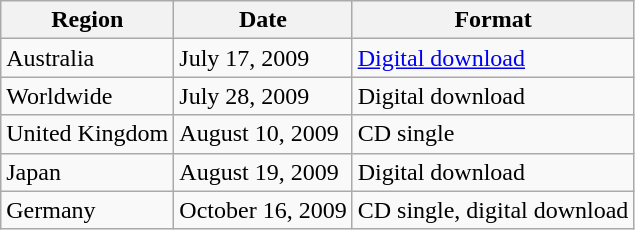<table class="wikitable">
<tr>
<th>Region</th>
<th>Date</th>
<th>Format</th>
</tr>
<tr>
<td>Australia</td>
<td>July 17, 2009</td>
<td><a href='#'>Digital download</a></td>
</tr>
<tr>
<td>Worldwide</td>
<td>July 28, 2009</td>
<td>Digital download</td>
</tr>
<tr>
<td>United Kingdom</td>
<td>August 10, 2009</td>
<td>CD single</td>
</tr>
<tr>
<td>Japan</td>
<td>August 19, 2009</td>
<td>Digital download</td>
</tr>
<tr>
<td>Germany</td>
<td>October 16, 2009</td>
<td>CD single, digital download</td>
</tr>
</table>
